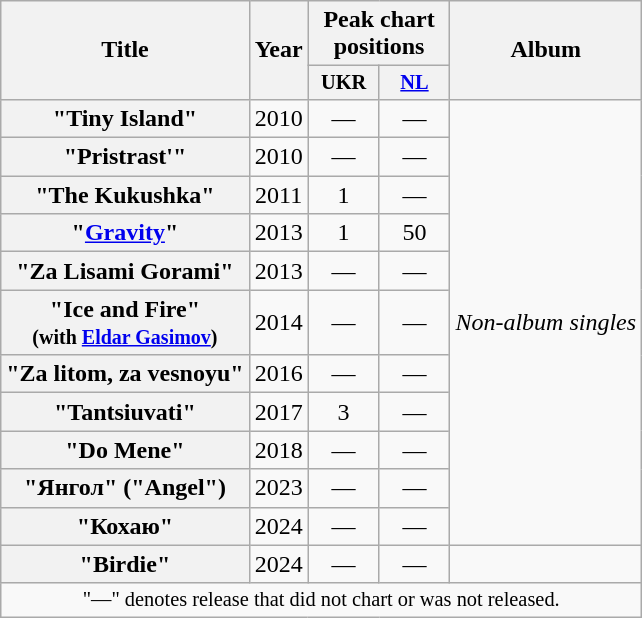<table class="wikitable plainrowheaders" style="text-align:center;">
<tr>
<th scope="col" rowspan="2">Title</th>
<th scope="col" rowspan="2">Year</th>
<th scope="col" colspan="2">Peak chart positions</th>
<th scope="col" rowspan="2">Album</th>
</tr>
<tr>
<th scope="col" style="width:3em;font-size:85%;">UKR</th>
<th scope="col" style="width:3em;font-size:85%;"><a href='#'>NL</a><br></th>
</tr>
<tr>
<th scope="row">"Tiny Island"</th>
<td>2010</td>
<td>—</td>
<td>—</td>
<td rowspan="11"><em>Non-album singles</em></td>
</tr>
<tr>
<th scope="row">"Pristrast'"</th>
<td>2010</td>
<td>—</td>
<td>—</td>
</tr>
<tr>
<th scope="row">"The Kukushka"</th>
<td>2011</td>
<td>1</td>
<td>—</td>
</tr>
<tr>
<th scope="row">"<a href='#'>Gravity</a>"</th>
<td>2013</td>
<td>1</td>
<td>50</td>
</tr>
<tr>
<th scope="row">"Za Lisami Gorami"</th>
<td>2013</td>
<td>—</td>
<td>—</td>
</tr>
<tr>
<th scope="row">"Ice and Fire" <br><small>(with <a href='#'>Eldar Gasimov</a>)</small></th>
<td>2014</td>
<td>—</td>
<td>—</td>
</tr>
<tr>
<th scope="row">"Za litom, za vesnoyu"</th>
<td>2016</td>
<td>—</td>
<td>—</td>
</tr>
<tr>
<th scope="row">"Tantsiuvati"</th>
<td>2017</td>
<td>3</td>
<td>—</td>
</tr>
<tr>
<th scope="row">"Do Mene"</th>
<td>2018</td>
<td>—</td>
<td>—</td>
</tr>
<tr>
<th scope="row">"Янгол" ("Angel")</th>
<td>2023</td>
<td>—</td>
<td>—</td>
</tr>
<tr>
<th scope="row">"Кохаю"</th>
<td>2024</td>
<td>—</td>
<td>—</td>
</tr>
<tr>
<th scope="row">"Birdie"</th>
<td>2024</td>
<td>—</td>
<td>—</td>
</tr>
<tr>
<td colspan="18" style="font-size:85%">"—" denotes release that did not chart or was not released.</td>
</tr>
</table>
